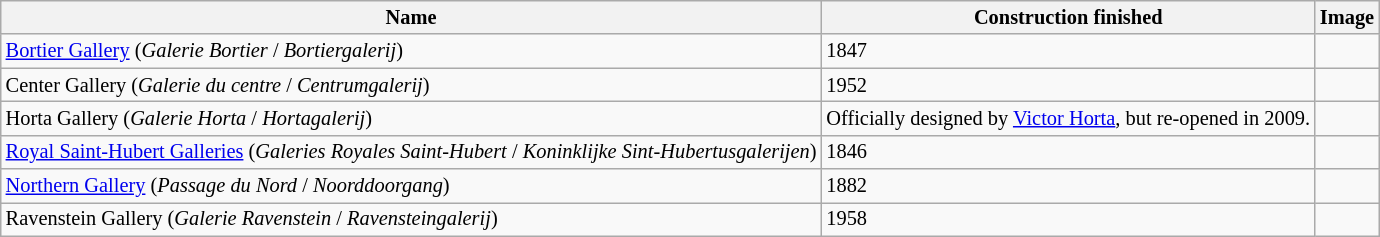<table class="wikitable" style="font-size:85%;">
<tr>
<th>Name</th>
<th>Construction finished</th>
<th>Image</th>
</tr>
<tr>
<td><a href='#'>Bortier Gallery</a> (<em>Galerie Bortier</em> / <em>Bortiergalerij</em>)</td>
<td>1847</td>
<td></td>
</tr>
<tr>
<td>Center Gallery (<em>Galerie du centre</em> / <em>Centrumgalerij</em>)</td>
<td>1952</td>
<td></td>
</tr>
<tr>
<td>Horta Gallery (<em>Galerie Horta</em> / <em>Hortagalerij</em>)</td>
<td>Officially designed by <a href='#'>Victor Horta</a>, but re-opened in 2009.</td>
<td></td>
</tr>
<tr>
<td><a href='#'>Royal Saint-Hubert Galleries</a> (<em>Galeries Royales Saint-Hubert</em> / <em>Koninklijke Sint-Hubertusgalerijen</em>)</td>
<td>1846</td>
<td></td>
</tr>
<tr>
<td><a href='#'>Northern Gallery</a> (<em>Passage du Nord</em> / <em>Noorddoorgang</em>)</td>
<td>1882</td>
<td></td>
</tr>
<tr>
<td>Ravenstein Gallery (<em>Galerie Ravenstein</em> / <em>Ravensteingalerij</em>)</td>
<td>1958</td>
<td></td>
</tr>
</table>
